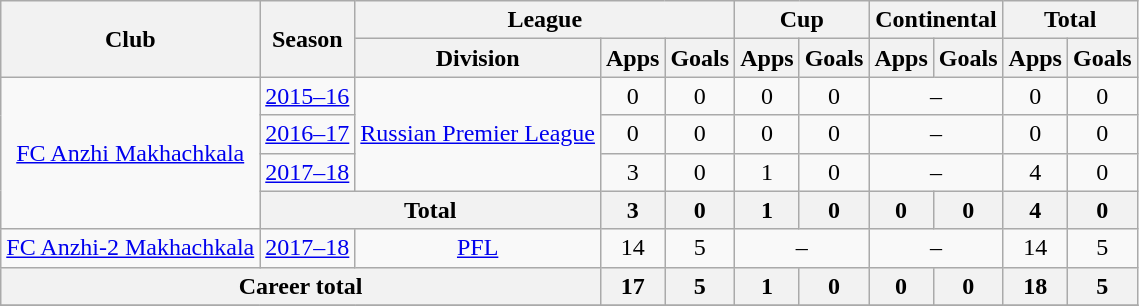<table class="wikitable" style="text-align: center;">
<tr>
<th rowspan=2>Club</th>
<th rowspan=2>Season</th>
<th colspan=3>League</th>
<th colspan=2>Cup</th>
<th colspan=2>Continental</th>
<th colspan=2>Total</th>
</tr>
<tr>
<th>Division</th>
<th>Apps</th>
<th>Goals</th>
<th>Apps</th>
<th>Goals</th>
<th>Apps</th>
<th>Goals</th>
<th>Apps</th>
<th>Goals</th>
</tr>
<tr>
<td rowspan=4><a href='#'>FC Anzhi Makhachkala</a></td>
<td><a href='#'>2015–16</a></td>
<td rowspan=3><a href='#'>Russian Premier League</a></td>
<td>0</td>
<td>0</td>
<td>0</td>
<td>0</td>
<td colspan=2>–</td>
<td>0</td>
<td>0</td>
</tr>
<tr>
<td><a href='#'>2016–17</a></td>
<td>0</td>
<td>0</td>
<td>0</td>
<td>0</td>
<td colspan=2>–</td>
<td>0</td>
<td>0</td>
</tr>
<tr>
<td><a href='#'>2017–18</a></td>
<td>3</td>
<td>0</td>
<td>1</td>
<td>0</td>
<td colspan=2>–</td>
<td>4</td>
<td>0</td>
</tr>
<tr>
<th colspan=2>Total</th>
<th>3</th>
<th>0</th>
<th>1</th>
<th>0</th>
<th>0</th>
<th>0</th>
<th>4</th>
<th>0</th>
</tr>
<tr>
<td><a href='#'>FC Anzhi-2 Makhachkala</a></td>
<td><a href='#'>2017–18</a></td>
<td><a href='#'>PFL</a></td>
<td>14</td>
<td>5</td>
<td colspan=2>–</td>
<td colspan=2>–</td>
<td>14</td>
<td>5</td>
</tr>
<tr>
<th colspan=3>Career total</th>
<th>17</th>
<th>5</th>
<th>1</th>
<th>0</th>
<th>0</th>
<th>0</th>
<th>18</th>
<th>5</th>
</tr>
<tr>
</tr>
</table>
